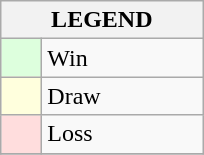<table class="wikitable" border="1">
<tr>
<th colspan="2">LEGEND</th>
</tr>
<tr>
<td style="background:#ddffdd;" width=20> </td>
<td width=100>Win</td>
</tr>
<tr>
<td style="background:#ffffdd"  width=20> </td>
<td width=100>Draw</td>
</tr>
<tr>
<td style="background:#ffdddd;" width=20> </td>
<td width=100>Loss</td>
</tr>
<tr>
</tr>
</table>
